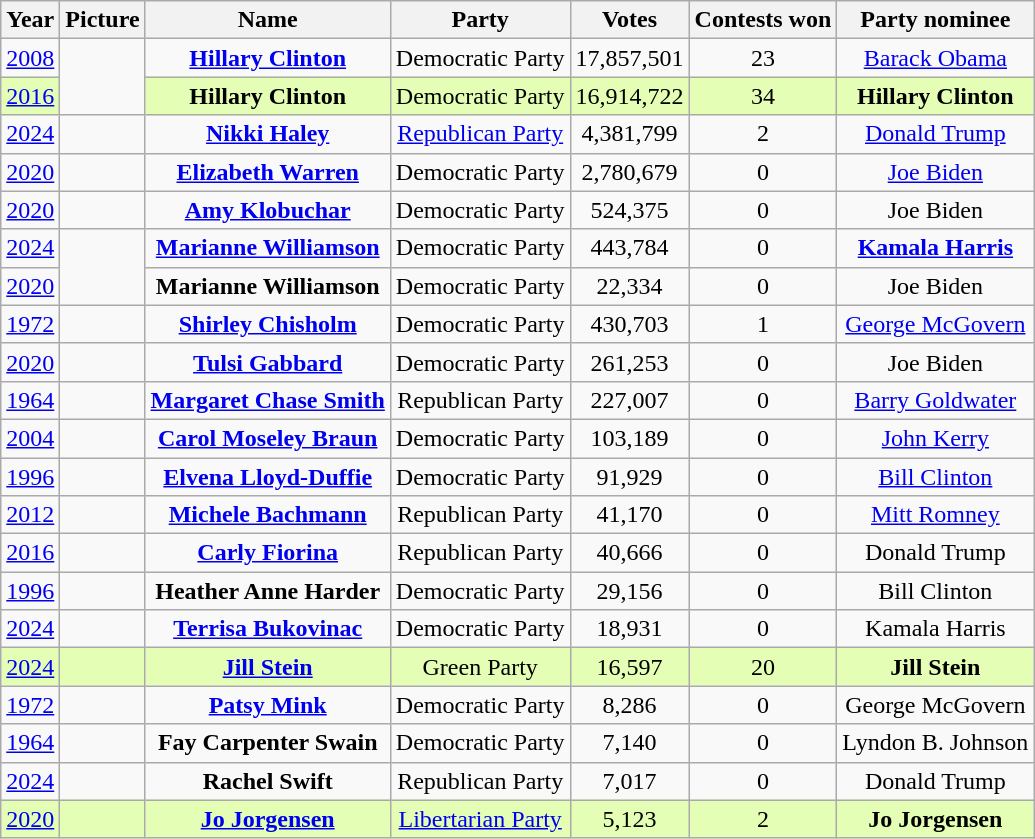<table class="wikitable sortable" style="text-align:center;">
<tr>
<th>Year</th>
<th>Picture</th>
<th>Name</th>
<th>Party</th>
<th data-sort-type="number">Votes</th>
<th>Contests won</th>
<th>Party nominee</th>
</tr>
<tr>
<td><a href='#'>2008</a></td>
<td rowspan=2></td>
<td><strong><a href='#'>Hillary Clinton</a></strong></td>
<td>Democratic Party</td>
<td>17,857,501</td>
<td>23</td>
<td><a href='#'>Barack Obama</a></td>
</tr>
<tr style="background:#e4ffb5;">
<td><a href='#'>2016</a></td>
<td style="background:#e4ffb5;"><strong>Hillary Clinton</strong></td>
<td style="background:#e4ffb5;">Democratic Party</td>
<td>16,914,722</td>
<td>34</td>
<td><strong>Hillary Clinton</strong></td>
</tr>
<tr>
<td><a href='#'>2024</a></td>
<td></td>
<td><strong><a href='#'>Nikki Haley</a></strong></td>
<td><a href='#'>Republican Party</a></td>
<td>4,381,799</td>
<td>2</td>
<td><a href='#'>Donald Trump</a></td>
</tr>
<tr>
<td><a href='#'>2020</a></td>
<td></td>
<td><strong><a href='#'>Elizabeth Warren</a></strong></td>
<td>Democratic Party</td>
<td>2,780,679</td>
<td>0</td>
<td><a href='#'>Joe Biden</a></td>
</tr>
<tr>
<td><a href='#'>2020</a></td>
<td></td>
<td><strong><a href='#'>Amy Klobuchar</a></strong></td>
<td>Democratic Party</td>
<td>524,375</td>
<td>0</td>
<td>Joe Biden</td>
</tr>
<tr>
<td><a href='#'>2024</a></td>
<td rowspan=2></td>
<td><strong><a href='#'>Marianne Williamson</a></strong></td>
<td>Democratic Party</td>
<td>443,784</td>
<td>0</td>
<td><strong><a href='#'>Kamala Harris</a></strong></td>
</tr>
<tr>
<td><a href='#'>2020</a></td>
<td><strong>Marianne Williamson</strong></td>
<td>Democratic Party</td>
<td>22,334</td>
<td>0</td>
<td>Joe Biden</td>
</tr>
<tr>
<td><a href='#'>1972</a></td>
<td></td>
<td><strong><a href='#'>Shirley Chisholm</a></strong></td>
<td>Democratic Party</td>
<td>430,703</td>
<td>1</td>
<td><a href='#'>George McGovern</a></td>
</tr>
<tr>
<td><a href='#'>2020</a></td>
<td></td>
<td><strong><a href='#'>Tulsi Gabbard</a></strong></td>
<td>Democratic Party</td>
<td>261,253</td>
<td>0</td>
<td>Joe Biden</td>
</tr>
<tr>
<td><a href='#'>1964</a></td>
<td></td>
<td><strong><a href='#'>Margaret Chase Smith</a></strong></td>
<td>Republican Party</td>
<td>227,007</td>
<td>0</td>
<td><a href='#'>Barry Goldwater</a></td>
</tr>
<tr>
<td><a href='#'>2004</a></td>
<td></td>
<td><strong><a href='#'>Carol Moseley Braun</a></strong></td>
<td>Democratic Party</td>
<td>103,189</td>
<td>0</td>
<td><a href='#'>John Kerry</a></td>
</tr>
<tr>
<td><a href='#'>1996</a></td>
<td></td>
<td><strong><a href='#'>Elvena Lloyd-Duffie</a></strong></td>
<td>Democratic Party</td>
<td>91,929</td>
<td>0</td>
<td><a href='#'>Bill Clinton</a></td>
</tr>
<tr>
<td><a href='#'>2012</a></td>
<td></td>
<td><strong><a href='#'>Michele Bachmann</a></strong></td>
<td>Republican Party</td>
<td>41,170</td>
<td>0</td>
<td><a href='#'>Mitt Romney</a></td>
</tr>
<tr>
<td><a href='#'>2016</a></td>
<td></td>
<td><strong><a href='#'>Carly Fiorina</a></strong></td>
<td>Republican Party</td>
<td>40,666</td>
<td>0</td>
<td>Donald Trump</td>
</tr>
<tr>
<td><a href='#'>1996</a></td>
<td></td>
<td><strong>Heather Anne Harder</strong></td>
<td>Democratic Party</td>
<td>29,156</td>
<td>0</td>
<td>Bill Clinton</td>
</tr>
<tr>
<td><a href='#'>2024</a></td>
<td></td>
<td><strong><a href='#'>Terrisa Bukovinac</a></strong></td>
<td>Democratic Party</td>
<td>18,931</td>
<td>0</td>
<td>Kamala Harris</td>
</tr>
<tr style="background:#e4ffb5;">
<td><a href='#'>2024</a></td>
<td></td>
<td><strong><a href='#'>Jill Stein</a></strong></td>
<td>Green Party</td>
<td>16,597</td>
<td>20</td>
<td><strong>Jill Stein</strong></td>
</tr>
<tr>
<td><a href='#'>1972</a></td>
<td></td>
<td><strong><a href='#'>Patsy Mink</a></strong></td>
<td>Democratic Party</td>
<td>8,286</td>
<td>0</td>
<td>George McGovern</td>
</tr>
<tr>
<td><a href='#'>1964</a></td>
<td></td>
<td><strong>Fay Carpenter Swain</strong></td>
<td>Democratic Party</td>
<td>7,140</td>
<td>0</td>
<td>Lyndon B. Johnson</td>
</tr>
<tr>
<td><a href='#'>2024</a></td>
<td></td>
<td><strong>Rachel Swift</strong></td>
<td>Republican Party</td>
<td>7,017</td>
<td>0</td>
<td>Donald Trump</td>
</tr>
<tr style="background:#e4ffb5;">
<td><a href='#'>2020</a></td>
<td></td>
<td><strong><a href='#'>Jo Jorgensen</a></strong></td>
<td><a href='#'>Libertarian Party</a></td>
<td align=center>5,123</td>
<td>2</td>
<td align=center><strong>Jo Jorgensen</strong></td>
</tr>
</table>
